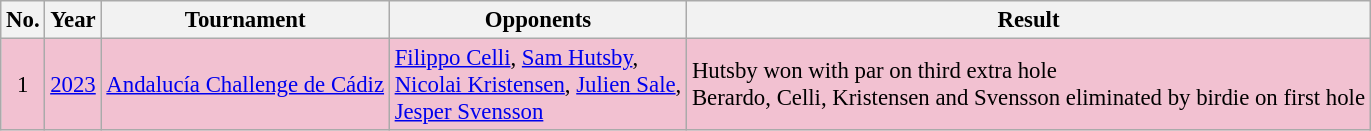<table class="wikitable" style="font-size:95%;">
<tr>
<th>No.</th>
<th>Year</th>
<th>Tournament</th>
<th>Opponents</th>
<th>Result</th>
</tr>
<tr style="background:#F2C1D1;">
<td align=center>1</td>
<td><a href='#'>2023</a></td>
<td><a href='#'>Andalucía Challenge de Cádiz</a></td>
<td> <a href='#'>Filippo Celli</a>,  <a href='#'>Sam Hutsby</a>,<br> <a href='#'>Nicolai Kristensen</a>,  <a href='#'>Julien Sale</a>,<br> <a href='#'>Jesper Svensson</a></td>
<td>Hutsby won with par on third extra hole<br>Berardo, Celli, Kristensen and Svensson eliminated by birdie on first hole</td>
</tr>
</table>
